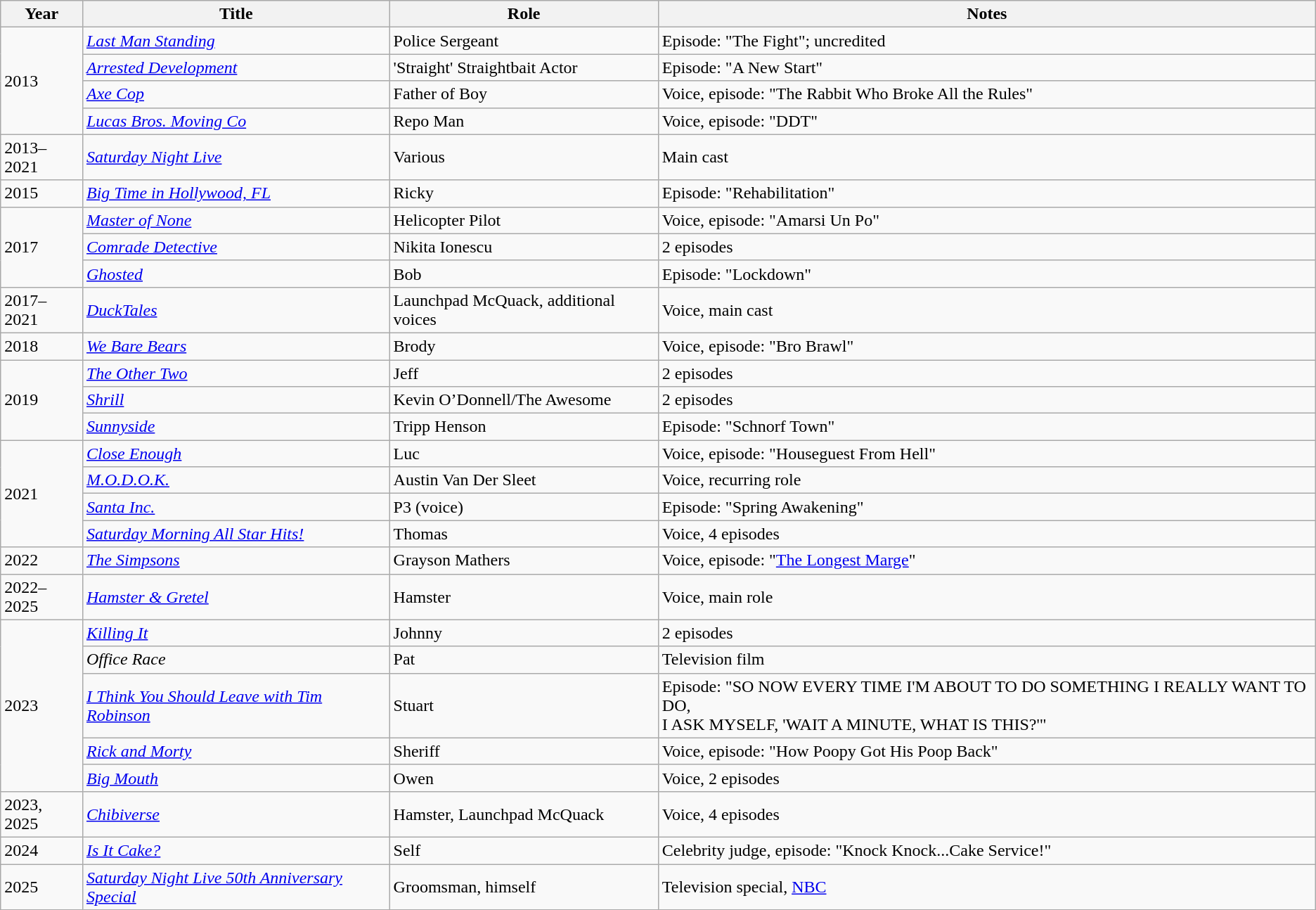<table class="wikitable sortable">
<tr>
<th>Year</th>
<th>Title</th>
<th>Role</th>
<th>Notes</th>
</tr>
<tr>
<td rowspan="4">2013</td>
<td><em><a href='#'>Last Man Standing</a></em></td>
<td>Police Sergeant</td>
<td>Episode: "The Fight"; uncredited</td>
</tr>
<tr>
<td><em><a href='#'>Arrested Development</a></em></td>
<td>'Straight' Straightbait Actor</td>
<td>Episode: "A New Start"</td>
</tr>
<tr>
<td><em><a href='#'>Axe Cop</a></em></td>
<td>Father of Boy</td>
<td>Voice, episode: "The Rabbit Who Broke All the Rules"</td>
</tr>
<tr>
<td><em><a href='#'>Lucas Bros. Moving Co</a></em></td>
<td>Repo Man</td>
<td>Voice, episode: "DDT"</td>
</tr>
<tr>
<td>2013–2021</td>
<td><em><a href='#'>Saturday Night Live</a></em></td>
<td>Various</td>
<td>Main cast</td>
</tr>
<tr>
<td>2015</td>
<td><em><a href='#'>Big Time in Hollywood, FL</a></em></td>
<td>Ricky</td>
<td>Episode: "Rehabilitation"</td>
</tr>
<tr>
<td rowspan="3">2017</td>
<td><em><a href='#'>Master of None</a></em></td>
<td>Helicopter Pilot</td>
<td>Voice, episode: "Amarsi Un Po"</td>
</tr>
<tr>
<td><em><a href='#'>Comrade Detective</a></em></td>
<td>Nikita Ionescu</td>
<td>2 episodes</td>
</tr>
<tr>
<td><em><a href='#'>Ghosted</a></em></td>
<td>Bob</td>
<td>Episode: "Lockdown"</td>
</tr>
<tr>
<td>2017–2021</td>
<td><em><a href='#'>DuckTales</a></em></td>
<td>Launchpad McQuack, additional voices</td>
<td>Voice, main cast</td>
</tr>
<tr>
<td>2018</td>
<td><em><a href='#'>We Bare Bears</a></em></td>
<td>Brody</td>
<td>Voice, episode: "Bro Brawl"</td>
</tr>
<tr>
<td rowspan="3">2019</td>
<td><em><a href='#'>The Other Two</a></em></td>
<td>Jeff</td>
<td>2 episodes</td>
</tr>
<tr>
<td><em><a href='#'>Shrill</a></em></td>
<td>Kevin O’Donnell/The Awesome</td>
<td>2 episodes</td>
</tr>
<tr>
<td><em><a href='#'>Sunnyside</a></em></td>
<td>Tripp Henson</td>
<td>Episode: "Schnorf Town"</td>
</tr>
<tr>
<td rowspan="4">2021</td>
<td><em><a href='#'>Close Enough</a></em></td>
<td>Luc</td>
<td>Voice, episode: "Houseguest From Hell"</td>
</tr>
<tr>
<td><em><a href='#'>M.O.D.O.K.</a></em></td>
<td>Austin Van Der Sleet</td>
<td>Voice, recurring role</td>
</tr>
<tr>
<td><em><a href='#'>Santa Inc.</a></em></td>
<td>P3 (voice)</td>
<td>Episode: "Spring Awakening"</td>
</tr>
<tr>
<td><em><a href='#'>Saturday Morning All Star Hits!</a></em></td>
<td>Thomas</td>
<td>Voice, 4 episodes</td>
</tr>
<tr>
<td>2022</td>
<td><em><a href='#'>The Simpsons</a></em></td>
<td>Grayson Mathers</td>
<td>Voice, episode: "<a href='#'>The Longest Marge</a>"</td>
</tr>
<tr>
<td>2022–2025</td>
<td><em><a href='#'>Hamster & Gretel</a></em></td>
<td>Hamster</td>
<td>Voice, main role</td>
</tr>
<tr>
<td rowspan="5">2023</td>
<td><em><a href='#'>Killing It</a></em></td>
<td>Johnny</td>
<td>2 episodes</td>
</tr>
<tr>
<td><em>Office Race</em></td>
<td>Pat</td>
<td>Television film</td>
</tr>
<tr>
<td><em><a href='#'>I Think You Should Leave with Tim Robinson</a></em></td>
<td>Stuart</td>
<td>Episode: "SO NOW EVERY TIME I'M ABOUT TO DO SOMETHING I REALLY WANT TO DO,<br>I ASK MYSELF, 'WAIT A MINUTE, WHAT IS THIS?'"</td>
</tr>
<tr>
<td><em><a href='#'>Rick and Morty</a></em></td>
<td>Sheriff</td>
<td>Voice, episode: "How Poopy Got His Poop Back"</td>
</tr>
<tr>
<td><em><a href='#'>Big Mouth</a></em></td>
<td>Owen</td>
<td>Voice, 2 episodes</td>
</tr>
<tr>
<td>2023, 2025</td>
<td><em><a href='#'>Chibiverse</a></em></td>
<td>Hamster, Launchpad McQuack</td>
<td>Voice, 4 episodes</td>
</tr>
<tr>
<td>2024</td>
<td><em><a href='#'>Is It Cake?</a></em></td>
<td>Self</td>
<td>Celebrity judge, episode: "Knock Knock...Cake Service!"</td>
</tr>
<tr>
<td>2025</td>
<td><a href='#'><em>Saturday Night Live 50th Anniversary Special</em></a></td>
<td>Groomsman, himself</td>
<td>Television special, <a href='#'>NBC</a></td>
</tr>
</table>
